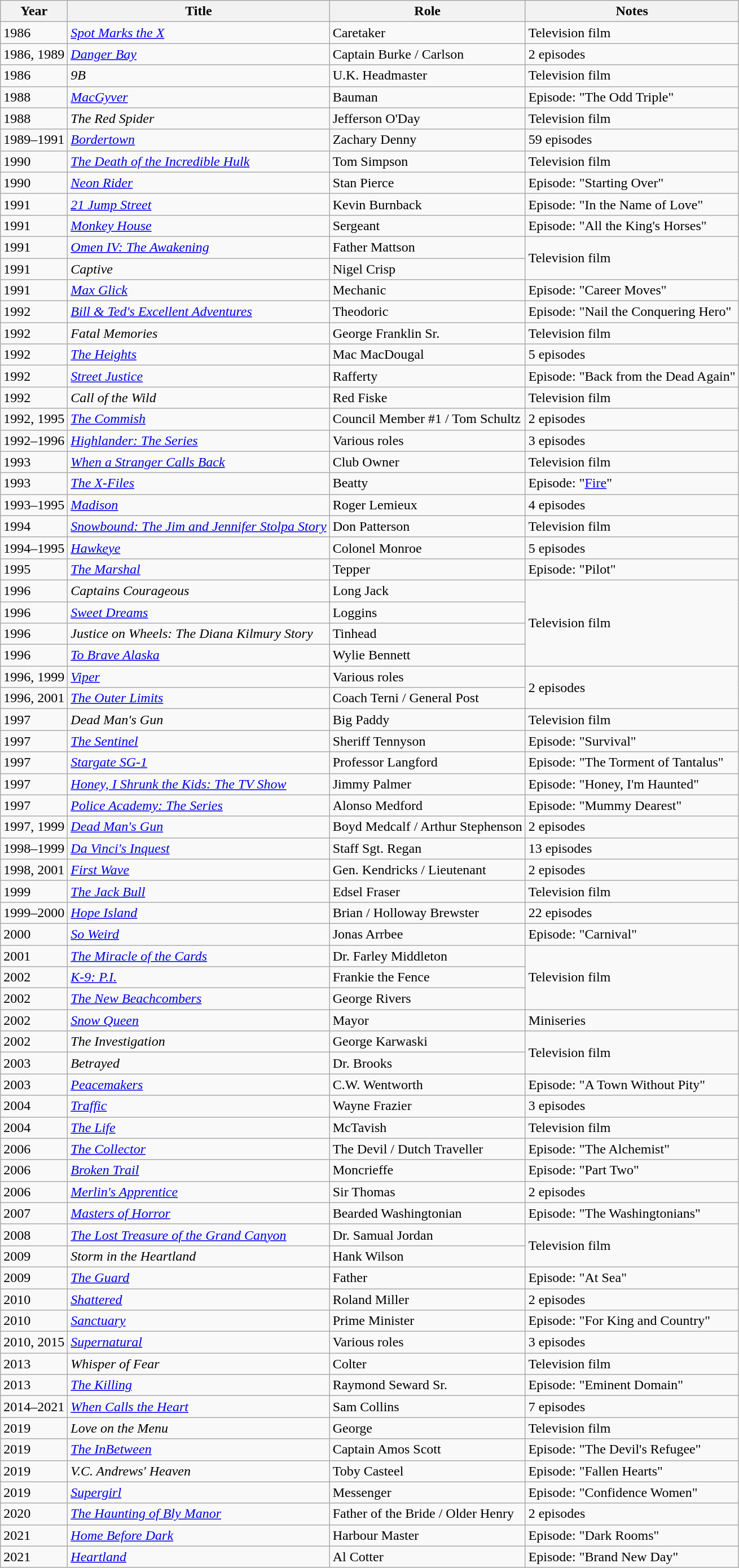<table class="wikitable sortable">
<tr>
<th>Year</th>
<th>Title</th>
<th>Role</th>
<th class="unsortable">Notes</th>
</tr>
<tr>
<td>1986</td>
<td><em><a href='#'>Spot Marks the X</a></em></td>
<td>Caretaker</td>
<td>Television film</td>
</tr>
<tr>
<td>1986, 1989</td>
<td><em><a href='#'>Danger Bay</a></em></td>
<td>Captain Burke / Carlson</td>
<td>2 episodes</td>
</tr>
<tr>
<td>1986</td>
<td><em>9B</em></td>
<td>U.K. Headmaster</td>
<td>Television film</td>
</tr>
<tr>
<td>1988</td>
<td><a href='#'><em>MacGyver</em></a></td>
<td>Bauman</td>
<td>Episode: "The Odd Triple"</td>
</tr>
<tr>
<td>1988</td>
<td data-sort-value="Red Spider, The"><em>The Red Spider</em></td>
<td>Jefferson O'Day</td>
<td>Television film</td>
</tr>
<tr>
<td>1989–1991</td>
<td><a href='#'><em>Bordertown</em></a></td>
<td>Zachary Denny</td>
<td>59 episodes</td>
</tr>
<tr>
<td>1990</td>
<td data-sort-value="Death of the Incredible Hulk, The"><em><a href='#'>The Death of the Incredible Hulk</a></em></td>
<td>Tom Simpson</td>
<td>Television film</td>
</tr>
<tr>
<td>1990</td>
<td><em><a href='#'>Neon Rider</a></em></td>
<td>Stan Pierce</td>
<td>Episode: "Starting Over"</td>
</tr>
<tr>
<td>1991</td>
<td><em><a href='#'>21 Jump Street</a></em></td>
<td>Kevin Burnback</td>
<td>Episode: "In the Name of Love"</td>
</tr>
<tr>
<td>1991</td>
<td><em><a href='#'>Monkey House</a></em></td>
<td>Sergeant</td>
<td>Episode: "All the King's Horses"</td>
</tr>
<tr>
<td>1991</td>
<td><em><a href='#'>Omen IV: The Awakening</a></em></td>
<td>Father Mattson</td>
<td rowspan="2">Television film</td>
</tr>
<tr>
<td>1991</td>
<td><em>Captive</em></td>
<td>Nigel Crisp</td>
</tr>
<tr>
<td>1991</td>
<td><em><a href='#'>Max Glick</a></em></td>
<td>Mechanic</td>
<td>Episode: "Career Moves"</td>
</tr>
<tr>
<td>1992</td>
<td><a href='#'><em>Bill & Ted's Excellent Adventures</em></a></td>
<td>Theodoric</td>
<td>Episode: "Nail the Conquering Hero"</td>
</tr>
<tr>
<td>1992</td>
<td><em>Fatal Memories</em></td>
<td>George Franklin Sr.</td>
<td>Television film</td>
</tr>
<tr>
<td>1992</td>
<td data-sort-value="Heights, The"><a href='#'><em>The Heights</em></a></td>
<td>Mac MacDougal</td>
<td>5 episodes</td>
</tr>
<tr>
<td>1992</td>
<td><em><a href='#'>Street Justice</a></em></td>
<td>Rafferty</td>
<td>Episode: "Back from the Dead Again"</td>
</tr>
<tr>
<td>1992</td>
<td><em>Call of the Wild</em></td>
<td>Red Fiske</td>
<td>Television film</td>
</tr>
<tr>
<td>1992, 1995</td>
<td data-sort-value="Commish, The"><em><a href='#'>The Commish</a></em></td>
<td>Council Member #1 / Tom Schultz</td>
<td>2 episodes</td>
</tr>
<tr>
<td>1992–1996</td>
<td><em><a href='#'>Highlander: The Series</a></em></td>
<td>Various roles</td>
<td>3 episodes</td>
</tr>
<tr>
<td>1993</td>
<td><em><a href='#'>When a Stranger Calls Back</a></em></td>
<td>Club Owner</td>
<td>Television film</td>
</tr>
<tr>
<td>1993</td>
<td data-sort-value="X-Files, The"><em><a href='#'>The X-Files</a></em></td>
<td>Beatty</td>
<td>Episode: "<a href='#'>Fire</a>"</td>
</tr>
<tr>
<td>1993–1995</td>
<td><a href='#'><em>Madison</em></a></td>
<td>Roger Lemieux</td>
<td>4 episodes</td>
</tr>
<tr>
<td>1994</td>
<td><em><a href='#'>Snowbound: The Jim and Jennifer Stolpa Story</a></em></td>
<td>Don Patterson</td>
<td>Television film</td>
</tr>
<tr>
<td>1994–1995</td>
<td><a href='#'><em>Hawkeye</em></a></td>
<td>Colonel Monroe</td>
<td>5 episodes</td>
</tr>
<tr>
<td>1995</td>
<td data-sort-value="Marshal, The"><em><a href='#'>The Marshal</a></em></td>
<td>Tepper</td>
<td>Episode: "Pilot"</td>
</tr>
<tr>
<td>1996</td>
<td><em>Captains Courageous</em></td>
<td>Long Jack</td>
<td rowspan="4">Television film</td>
</tr>
<tr>
<td>1996</td>
<td><a href='#'><em>Sweet Dreams</em></a></td>
<td>Loggins</td>
</tr>
<tr>
<td>1996</td>
<td><em>Justice on Wheels: The Diana Kilmury Story</em></td>
<td>Tinhead</td>
</tr>
<tr>
<td>1996</td>
<td><em><a href='#'>To Brave Alaska</a></em></td>
<td>Wylie Bennett</td>
</tr>
<tr>
<td>1996, 1999</td>
<td><a href='#'><em>Viper</em></a></td>
<td>Various roles</td>
<td rowspan="2">2 episodes</td>
</tr>
<tr>
<td>1996, 2001</td>
<td data-sort-value="Outer Limits, The"><a href='#'><em>The Outer Limits</em></a></td>
<td>Coach Terni / General Post</td>
</tr>
<tr>
<td>1997</td>
<td><em>Dead Man's Gun</em></td>
<td>Big Paddy</td>
<td>Television film</td>
</tr>
<tr>
<td>1997</td>
<td data-sort-value="Sentinel, The"><a href='#'><em>The Sentinel</em></a></td>
<td>Sheriff Tennyson</td>
<td>Episode: "Survival"</td>
</tr>
<tr>
<td>1997</td>
<td><em><a href='#'>Stargate SG-1</a></em></td>
<td>Professor Langford</td>
<td>Episode: "The Torment of Tantalus"</td>
</tr>
<tr>
<td>1997</td>
<td><em><a href='#'>Honey, I Shrunk the Kids: The TV Show</a></em></td>
<td>Jimmy Palmer</td>
<td>Episode: "Honey, I'm Haunted"</td>
</tr>
<tr>
<td>1997</td>
<td><em><a href='#'>Police Academy: The Series</a></em></td>
<td>Alonso Medford</td>
<td>Episode: "Mummy Dearest"</td>
</tr>
<tr>
<td>1997, 1999</td>
<td><em><a href='#'>Dead Man's Gun</a></em></td>
<td>Boyd Medcalf / Arthur Stephenson</td>
<td>2 episodes</td>
</tr>
<tr>
<td>1998–1999</td>
<td><em><a href='#'>Da Vinci's Inquest</a></em></td>
<td>Staff Sgt. Regan</td>
<td>13 episodes</td>
</tr>
<tr>
<td>1998, 2001</td>
<td><a href='#'><em>First Wave</em></a></td>
<td>Gen. Kendricks / Lieutenant</td>
<td>2 episodes</td>
</tr>
<tr>
<td>1999</td>
<td data-sort-value="Jack Bull, The"><em><a href='#'>The Jack Bull</a></em></td>
<td>Edsel Fraser</td>
<td>Television film</td>
</tr>
<tr>
<td>1999–2000</td>
<td><a href='#'><em>Hope Island</em></a></td>
<td>Brian / Holloway Brewster</td>
<td>22 episodes</td>
</tr>
<tr>
<td>2000</td>
<td><em><a href='#'>So Weird</a></em></td>
<td>Jonas Arrbee</td>
<td>Episode: "Carnival"</td>
</tr>
<tr>
<td>2001</td>
<td data-sort-value="Miracle of the Cards, The"><em><a href='#'>The Miracle of the Cards</a></em></td>
<td>Dr. Farley Middleton</td>
<td rowspan="3">Television film</td>
</tr>
<tr>
<td>2002</td>
<td><em><a href='#'>K-9: P.I.</a></em></td>
<td>Frankie the Fence</td>
</tr>
<tr>
<td>2002</td>
<td data-sort-value="New Beachcombers, The"><em><a href='#'>The New Beachcombers</a></em></td>
<td>George Rivers</td>
</tr>
<tr>
<td>2002</td>
<td><a href='#'><em>Snow Queen</em></a></td>
<td>Mayor</td>
<td>Miniseries</td>
</tr>
<tr>
<td>2002</td>
<td data-sort-value="Investigation, The"><em>The Investigation</em></td>
<td>George Karwaski</td>
<td rowspan="2">Television film</td>
</tr>
<tr>
<td>2003</td>
<td><em>Betrayed</em></td>
<td>Dr. Brooks</td>
</tr>
<tr>
<td>2003</td>
<td><a href='#'><em>Peacemakers</em></a></td>
<td>C.W. Wentworth</td>
<td>Episode: "A Town Without Pity"</td>
</tr>
<tr>
<td>2004</td>
<td><a href='#'><em>Traffic</em></a></td>
<td>Wayne Frazier</td>
<td>3 episodes</td>
</tr>
<tr>
<td>2004</td>
<td data-sort-value="Life, The"><a href='#'><em>The Life</em></a></td>
<td>McTavish</td>
<td>Television film</td>
</tr>
<tr>
<td>2006</td>
<td data-sort-value="Collector, The"><a href='#'><em>The Collector</em></a></td>
<td>The Devil / Dutch Traveller</td>
<td>Episode: "The Alchemist"</td>
</tr>
<tr>
<td>2006</td>
<td><em><a href='#'>Broken Trail</a></em></td>
<td>Moncrieffe</td>
<td>Episode: "Part Two"</td>
</tr>
<tr>
<td>2006</td>
<td><em><a href='#'>Merlin's Apprentice</a></em></td>
<td>Sir Thomas</td>
<td>2 episodes</td>
</tr>
<tr>
<td>2007</td>
<td><em><a href='#'>Masters of Horror</a></em></td>
<td>Bearded Washingtonian</td>
<td>Episode: "The Washingtonians"</td>
</tr>
<tr>
<td>2008</td>
<td data-sort-value="Lost Treasure of the Grand Canyon, The"><em><a href='#'>The Lost Treasure of the Grand Canyon</a></em></td>
<td>Dr. Samual Jordan</td>
<td rowspan="2">Television film</td>
</tr>
<tr>
<td>2009</td>
<td><em>Storm in the Heartland</em></td>
<td>Hank Wilson</td>
</tr>
<tr>
<td>2009</td>
<td data-sort-value="Guard, The"><a href='#'><em>The Guard</em></a></td>
<td>Father</td>
<td>Episode: "At Sea"</td>
</tr>
<tr>
<td>2010</td>
<td><a href='#'><em>Shattered</em></a></td>
<td>Roland Miller</td>
<td>2 episodes</td>
</tr>
<tr>
<td>2010</td>
<td><a href='#'><em>Sanctuary</em></a></td>
<td>Prime Minister</td>
<td>Episode: "For King and Country"</td>
</tr>
<tr>
<td>2010, 2015</td>
<td><a href='#'><em>Supernatural</em></a></td>
<td>Various roles</td>
<td>3 episodes</td>
</tr>
<tr>
<td>2013</td>
<td><em>Whisper of Fear</em></td>
<td>Colter</td>
<td>Television film</td>
</tr>
<tr>
<td>2013</td>
<td data-sort-value="Killing, The"><a href='#'><em>The Killing</em></a></td>
<td>Raymond Seward Sr.</td>
<td>Episode: "Eminent Domain"</td>
</tr>
<tr>
<td>2014–2021</td>
<td><em><a href='#'>When Calls the Heart</a></em></td>
<td>Sam Collins</td>
<td>7 episodes</td>
</tr>
<tr>
<td>2019</td>
<td><em>Love on the Menu</em></td>
<td>George</td>
<td>Television film</td>
</tr>
<tr>
<td>2019</td>
<td data-sort-value="InBetween, The"><em><a href='#'>The InBetween</a></em></td>
<td>Captain Amos Scott</td>
<td>Episode: "The Devil's Refugee"</td>
</tr>
<tr>
<td>2019</td>
<td><em>V.C. Andrews' Heaven</em></td>
<td>Toby Casteel</td>
<td>Episode: "Fallen Hearts"</td>
</tr>
<tr>
<td>2019</td>
<td><a href='#'><em>Supergirl</em></a></td>
<td>Messenger</td>
<td>Episode: "Confidence Women"</td>
</tr>
<tr>
<td>2020</td>
<td data-sort-value="Haunting of Bly Manor, The"><em><a href='#'>The Haunting of Bly Manor</a></em></td>
<td>Father of the Bride / Older Henry</td>
<td>2 episodes</td>
</tr>
<tr>
<td>2021</td>
<td><a href='#'><em>Home Before Dark</em></a></td>
<td>Harbour Master</td>
<td>Episode: "Dark Rooms"</td>
</tr>
<tr>
<td>2021</td>
<td><a href='#'><em>Heartland</em></a></td>
<td>Al Cotter</td>
<td>Episode: "Brand New Day"</td>
</tr>
</table>
